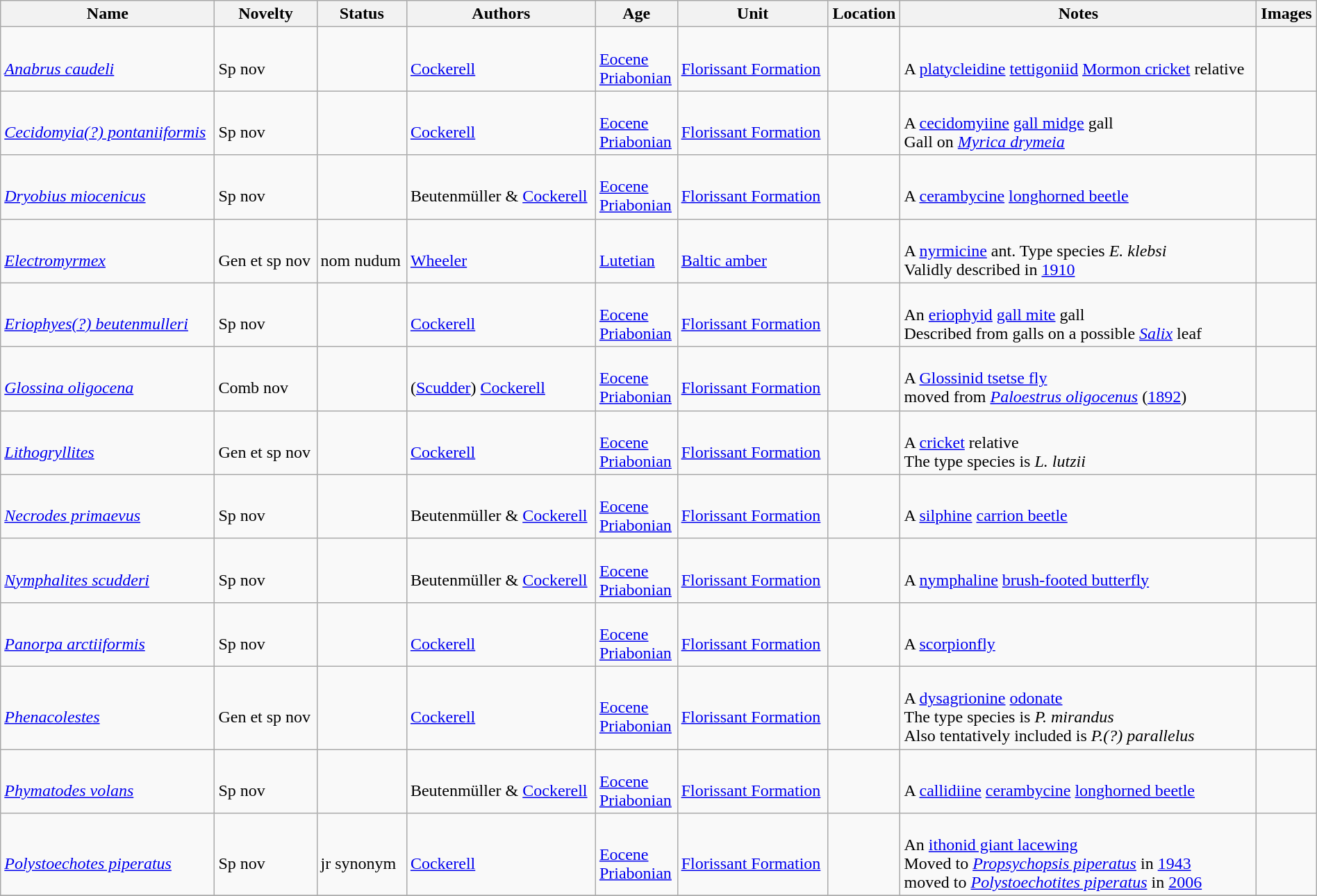<table class="wikitable sortable" align="center" width="100%">
<tr>
<th>Name</th>
<th>Novelty</th>
<th>Status</th>
<th>Authors</th>
<th>Age</th>
<th>Unit</th>
<th>Location</th>
<th>Notes</th>
<th>Images</th>
</tr>
<tr>
<td><br><em><a href='#'>Anabrus caudeli</a></em></td>
<td><br>Sp nov</td>
<td></td>
<td><br><a href='#'>Cockerell</a></td>
<td><br><a href='#'>Eocene</a><br><a href='#'>Priabonian</a></td>
<td><br><a href='#'>Florissant Formation</a></td>
<td><br><br></td>
<td><br>A <a href='#'>platycleidine</a> <a href='#'>tettigoniid</a> <a href='#'>Mormon cricket</a> relative</td>
<td><br></td>
</tr>
<tr>
<td><br><em><a href='#'>Cecidomyia(?) pontaniiformis</a></em></td>
<td><br>Sp nov</td>
<td></td>
<td><br><a href='#'>Cockerell</a></td>
<td><br><a href='#'>Eocene</a><br><a href='#'>Priabonian</a></td>
<td><br><a href='#'>Florissant Formation</a></td>
<td><br><br></td>
<td><br>A <a href='#'>cecidomyiine</a> <a href='#'>gall midge</a> gall<br> Gall on <em><a href='#'>Myrica drymeia</a></em></td>
<td><br></td>
</tr>
<tr>
<td><br><em><a href='#'>Dryobius miocenicus</a></em></td>
<td><br>Sp nov</td>
<td></td>
<td><br>Beutenmüller & <a href='#'>Cockerell</a></td>
<td><br><a href='#'>Eocene</a><br><a href='#'>Priabonian</a></td>
<td><br><a href='#'>Florissant Formation</a></td>
<td><br><br></td>
<td><br>A <a href='#'>cerambycine</a> <a href='#'>longhorned beetle</a></td>
<td><br></td>
</tr>
<tr>
<td><br><em><a href='#'>Electromyrmex</a></em></td>
<td><br>Gen et sp nov</td>
<td><br>nom nudum</td>
<td><br><a href='#'>Wheeler</a></td>
<td><br><a href='#'>Lutetian</a></td>
<td><br><a href='#'>Baltic amber</a></td>
<td><br></td>
<td><br>A <a href='#'>nyrmicine</a> ant.  Type species <em>E. klebsi</em><br>Validly described in <a href='#'>1910</a></td>
<td><br></td>
</tr>
<tr>
<td><br><em><a href='#'>Eriophyes(?) beutenmulleri</a></em></td>
<td><br>Sp nov</td>
<td></td>
<td><br><a href='#'>Cockerell</a></td>
<td><br><a href='#'>Eocene</a><br><a href='#'>Priabonian</a></td>
<td><br><a href='#'>Florissant Formation</a></td>
<td><br><br></td>
<td><br>An <a href='#'>eriophyid</a> <a href='#'>gall mite</a> gall<br> Described from galls on a possible <em><a href='#'>Salix</a></em> leaf</td>
<td><br></td>
</tr>
<tr>
<td><br><em><a href='#'>Glossina oligocena</a></em></td>
<td><br>Comb nov</td>
<td></td>
<td><br>(<a href='#'>Scudder</a>) <a href='#'>Cockerell</a></td>
<td><br><a href='#'>Eocene</a><br><a href='#'>Priabonian</a></td>
<td><br><a href='#'>Florissant Formation</a></td>
<td><br><br></td>
<td><br>A <a href='#'>Glossinid tsetse fly</a><br> moved from <em><a href='#'>Paloestrus oligocenus</a></em> (<a href='#'>1892</a>)</td>
<td><br></td>
</tr>
<tr>
<td><br><em><a href='#'>Lithogryllites</a></em></td>
<td><br>Gen et sp nov</td>
<td></td>
<td><br><a href='#'>Cockerell</a></td>
<td><br><a href='#'>Eocene</a><br><a href='#'>Priabonian</a></td>
<td><br><a href='#'>Florissant Formation</a></td>
<td><br><br></td>
<td><br>A <a href='#'>cricket</a> relative<br>The type species is <em>L. lutzii</em></td>
<td><br></td>
</tr>
<tr>
<td><br><em><a href='#'>Necrodes primaevus</a></em></td>
<td><br>Sp nov</td>
<td></td>
<td><br>Beutenmüller & <a href='#'>Cockerell</a></td>
<td><br><a href='#'>Eocene</a><br><a href='#'>Priabonian</a></td>
<td><br><a href='#'>Florissant Formation</a></td>
<td><br><br></td>
<td><br>A <a href='#'>silphine</a> <a href='#'>carrion beetle</a></td>
<td><br></td>
</tr>
<tr>
<td><br><em><a href='#'>Nymphalites scudderi</a></em></td>
<td><br>Sp nov</td>
<td></td>
<td><br>Beutenmüller & <a href='#'>Cockerell</a></td>
<td><br><a href='#'>Eocene</a><br><a href='#'>Priabonian</a></td>
<td><br><a href='#'>Florissant Formation</a></td>
<td><br><br></td>
<td><br>A <a href='#'>nymphaline</a> <a href='#'>brush-footed butterfly</a></td>
<td><br></td>
</tr>
<tr>
<td><br><em><a href='#'>Panorpa arctiiformis</a></em></td>
<td><br>Sp nov</td>
<td></td>
<td><br><a href='#'>Cockerell</a></td>
<td><br><a href='#'>Eocene</a><br><a href='#'>Priabonian</a></td>
<td><br><a href='#'>Florissant Formation</a></td>
<td><br><br></td>
<td><br>A <a href='#'>scorpionfly</a></td>
<td><br></td>
</tr>
<tr>
<td><br><em><a href='#'>Phenacolestes</a></em></td>
<td><br>Gen et sp nov</td>
<td></td>
<td><br><a href='#'>Cockerell</a></td>
<td><br><a href='#'>Eocene</a><br><a href='#'>Priabonian</a></td>
<td><br><a href='#'>Florissant Formation</a></td>
<td><br><br></td>
<td><br>A <a href='#'>dysagrionine</a> <a href='#'>odonate</a><br>The type species is <em>P. mirandus</em><br> Also tentatively included is <em>P.(?) parallelus</em></td>
<td><br></td>
</tr>
<tr>
<td><br><em><a href='#'>Phymatodes volans</a></em></td>
<td><br>Sp nov</td>
<td></td>
<td><br>Beutenmüller & <a href='#'>Cockerell</a></td>
<td><br><a href='#'>Eocene</a><br><a href='#'>Priabonian</a></td>
<td><br><a href='#'>Florissant Formation</a></td>
<td><br><br></td>
<td><br>A <a href='#'>callidiine</a> <a href='#'>cerambycine</a> <a href='#'>longhorned beetle</a></td>
<td><br></td>
</tr>
<tr>
<td><br><em><a href='#'>Polystoechotes piperatus</a></em></td>
<td><br>Sp nov</td>
<td><br>jr synonym</td>
<td><br><a href='#'>Cockerell</a></td>
<td><br><a href='#'>Eocene</a><br><a href='#'>Priabonian</a></td>
<td><br><a href='#'>Florissant Formation</a></td>
<td><br><br></td>
<td><br>An <a href='#'>ithonid giant lacewing</a><br>Moved to <em><a href='#'>Propsychopsis piperatus</a></em> in <a href='#'>1943</a><br>moved to <em><a href='#'>Polystoechotites piperatus</a></em> in <a href='#'>2006</a></td>
<td><br></td>
</tr>
<tr>
</tr>
</table>
